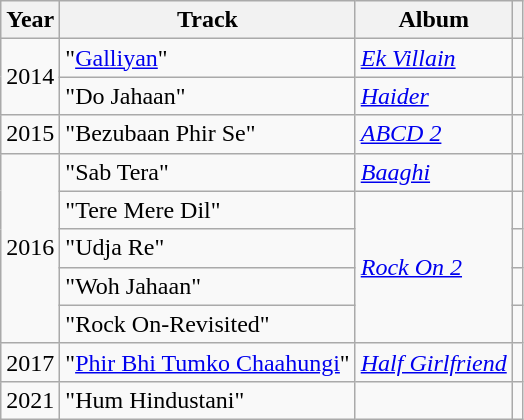<table class="wikitable plainrowheaders">
<tr>
<th>Year</th>
<th>Track</th>
<th>Album</th>
<th class="unsortable"></th>
</tr>
<tr>
<td rowspan="2">2014</td>
<td>"<a href='#'>Galliyan</a>"</td>
<td><em><a href='#'>Ek Villain</a></em></td>
<td></td>
</tr>
<tr>
<td>"Do Jahaan"</td>
<td><em><a href='#'>Haider</a></em></td>
<td></td>
</tr>
<tr>
<td>2015</td>
<td>"Bezubaan Phir Se"</td>
<td><em><a href='#'>ABCD 2</a></em></td>
<td></td>
</tr>
<tr>
<td rowspan="5">2016</td>
<td>"Sab Tera"</td>
<td><em><a href='#'>Baaghi</a></em></td>
<td></td>
</tr>
<tr>
<td>"Tere Mere Dil"</td>
<td rowspan="4"><em><a href='#'>Rock On 2</a></em></td>
<td></td>
</tr>
<tr>
<td>"Udja Re"</td>
<td></td>
</tr>
<tr>
<td>"Woh Jahaan"</td>
<td></td>
</tr>
<tr>
<td>"Rock On-Revisited"</td>
<td></td>
</tr>
<tr>
<td>2017</td>
<td>"<a href='#'>Phir Bhi Tumko Chaahungi</a>"</td>
<td><em><a href='#'>Half Girlfriend</a></em></td>
<td></td>
</tr>
<tr>
<td>2021</td>
<td>"Hum Hindustani"</td>
<td></td>
<td></td>
</tr>
</table>
